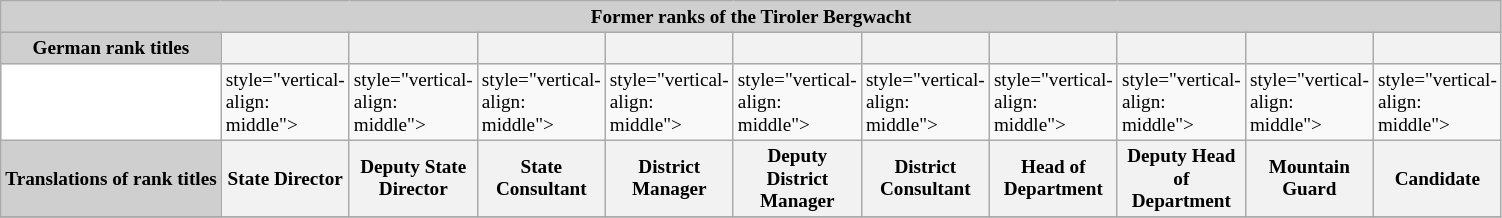<table class="wikitable" style="font-size:80%;" align="center;">
<tr>
<th Scope="col" colspan="11" style="background:#CECFCE;">Former ranks of the Tiroler Bergwacht</th>
</tr>
<tr>
<th Scope="col" style=background:#CECFCE;>German rank titles</th>
<th scope="col"  style=width:50px; background:#cecfce;></th>
<th scope="col"  style=width:50px; background:#cecfce;></th>
<th scope="col"  style=width:50px; background:#cecfce;></th>
<th scope="col"  style=width:50px; background:#cecfce;></th>
<th scope="col"  style=width:50px; background:#cecfce;></th>
<th scope="col"  style=width:50px; background:#cecfce;></th>
<th scope="col"  style=width:50px; background:#cecfce;></th>
<th scope="col"  style=width:50px; background:#cecfce;></th>
<th scope="col"  style=width:50px; background:#cecfce;></th>
<th scope="col"  style=width:50px; background:#cecfce;></th>
</tr>
<tr>
<td style="background:#fff;"></td>
<td <!—Col1 Row3--> style="vertical-align: middle"></td>
<td <!—Col2 Row3--> style="vertical-align: middle"></td>
<td <!—Col3 Row3--> style="vertical-align: middle"></td>
<td <!—Col1 Row3--> style="vertical-align: middle"></td>
<td <!—Col2 Row3--> style="vertical-align: middle"></td>
<td <!—Col3 Row3--> style="vertical-align: middle"></td>
<td <!—Col4 Row3--> style="vertical-align: middle"></td>
<td <!—Col5 Row3--> style="vertical-align: middle"></td>
<td <!—Col6 Row3--> style="vertical-align: middle"></td>
<td <!—Col7 Row3--> style="vertical-align: middle"></td>
</tr>
<tr>
<th Scope="col" style=background:#CECFCE;>Translations of rank titles</th>
<th scope="col"  style=width:50px; background:#cecfce;>State Director</th>
<th scope="col"  style=width:50px; background:#cecfce;>Deputy State Director</th>
<th scope="col"  style=width:50px; background:#cecfce;>State Consultant</th>
<th scope="col"  style=width:50px; background:#cecfce;>District Manager</th>
<th scope="col"  style=width:50px; background:#cecfce;>Deputy District Manager</th>
<th scope="col"  style=width:50px; background:#cecfce;>District Consultant</th>
<th scope="col"  style=width:50px; background:#cecfce;>Head of Department</th>
<th scope="col"  style=width:50px; background:#cecfce;>Deputy Head of Department</th>
<th scope="col"  style=width:50px; background:#cecfce;>Mountain Guard</th>
<th scope="col"  style=width:50px; background:#cecfce;>Candidate</th>
</tr>
<tr>
</tr>
</table>
